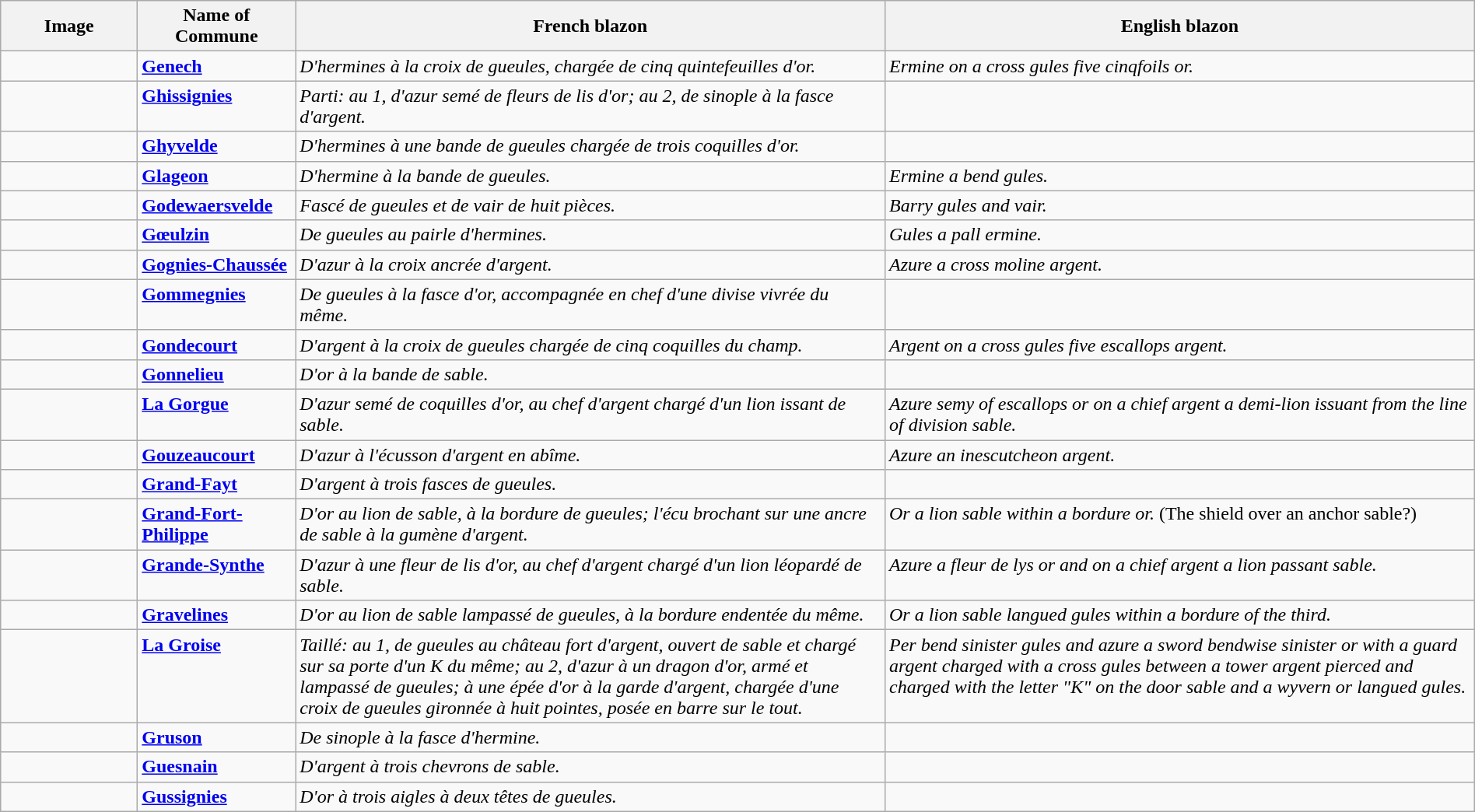<table class="wikitable" width="100%">
<tr>
<th width="110">Image</th>
<th>Name of Commune</th>
<th width="40%">French blazon</th>
<th width="40%">English blazon</th>
</tr>
<tr valign=top>
<td align=center></td>
<td><strong><a href='#'>Genech</a></strong></td>
<td><em> D'hermines à la croix de gueules, chargée de cinq quintefeuilles d'or.</em></td>
<td><em>Ermine on a cross gules five cinqfoils or.</em></td>
</tr>
<tr valign=top>
<td align=center></td>
<td><strong><a href='#'>Ghissignies</a></strong></td>
<td><em>Parti: au 1, d'azur semé de fleurs de lis d'or; au 2, de sinople à la fasce d'argent.</em></td>
<td></td>
</tr>
<tr valign=top>
<td align=center></td>
<td><strong><a href='#'>Ghyvelde</a></strong></td>
<td><em>D'hermines à une bande de gueules chargée de trois coquilles d'or.</em></td>
<td></td>
</tr>
<tr valign=top>
<td align=center></td>
<td><strong><a href='#'>Glageon</a></strong></td>
<td><em>D'hermine à la bande de gueules.</em></td>
<td><em>Ermine a bend gules.</em></td>
</tr>
<tr valign=top>
<td align=center></td>
<td><strong><a href='#'>Godewaersvelde</a></strong></td>
<td><em>Fascé de gueules et de vair de huit pièces.</em></td>
<td><em>Barry gules and vair.</em></td>
</tr>
<tr valign=top>
<td align=center></td>
<td><strong><a href='#'>Gœulzin</a></strong></td>
<td><em>De gueules au pairle d'hermines.</em></td>
<td><em>Gules a pall ermine.</em></td>
</tr>
<tr valign=top>
<td align=center></td>
<td><strong><a href='#'>Gognies-Chaussée</a></strong></td>
<td><em>D'azur à la croix ancrée d'argent.</em></td>
<td><em>Azure a cross moline argent.</em></td>
</tr>
<tr valign=top>
<td align=center></td>
<td><strong><a href='#'>Gommegnies</a></strong></td>
<td><em>De gueules à la fasce d'or, accompagnée en chef d'une divise vivrée du même.</em></td>
<td></td>
</tr>
<tr valign=top>
<td align=center></td>
<td><strong><a href='#'>Gondecourt</a></strong></td>
<td><em>D'argent à la croix de gueules chargée de cinq coquilles du champ.</em></td>
<td><em>Argent on a cross gules five escallops argent.</em></td>
</tr>
<tr valign=top>
<td align=center></td>
<td><strong><a href='#'>Gonnelieu</a></strong></td>
<td><em>D'or à la bande de sable.</em></td>
<td></td>
</tr>
<tr valign=top>
<td align=center></td>
<td><strong><a href='#'>La Gorgue</a></strong></td>
<td><em>D'azur semé de coquilles d'or, au chef d'argent chargé d'un lion issant de sable.</em></td>
<td><em>Azure semy of escallops or on a chief argent a demi-lion issuant from the line of division sable.</em></td>
</tr>
<tr valign=top>
<td align=center></td>
<td><strong><a href='#'>Gouzeaucourt</a></strong></td>
<td><em>D'azur à l'écusson d'argent en abîme.</em></td>
<td><em>Azure an inescutcheon argent.</em></td>
</tr>
<tr valign=top>
<td align=center></td>
<td><strong><a href='#'>Grand-Fayt</a></strong></td>
<td><em>D'argent à trois fasces de gueules.</em></td>
<td></td>
</tr>
<tr valign=top>
<td align=center></td>
<td><strong><a href='#'>Grand-Fort-Philippe</a></strong></td>
<td><em>D'or au lion de sable, à la bordure de gueules; l'écu brochant sur une ancre de sable à la gumène d'argent.</em></td>
<td><em>Or a lion sable within a bordure or.</em> (The shield over an anchor sable?)</td>
</tr>
<tr valign=top>
<td align=center></td>
<td><strong><a href='#'>Grande-Synthe</a></strong></td>
<td><em>D'azur à une fleur de lis d'or, au chef d'argent chargé d'un lion léopardé de sable.</em></td>
<td><em>Azure a fleur de lys or and on a chief argent a lion passant sable.</em></td>
</tr>
<tr valign=top>
<td align=center></td>
<td><strong><a href='#'>Gravelines</a></strong></td>
<td><em>D'or au lion de sable lampassé de gueules, à la bordure endentée du même.</em><br></td>
<td><em>Or a lion sable langued gules within a bordure of the third.</em></td>
</tr>
<tr valign=top>
<td align=center></td>
<td><strong><a href='#'>La Groise</a></strong></td>
<td><em>Taillé: au 1, de gueules au château fort d'argent, ouvert de sable et chargé sur sa porte d'un K du même; au 2, d'azur à un dragon d'or, armé et lampassé de gueules; à une épée d'or à la garde d'argent, chargée d'une croix de gueules gironnée à huit pointes, posée en barre sur le tout.</em></td>
<td><em>Per bend sinister gules and azure a sword bendwise sinister or with a guard argent charged with a cross gules between a tower argent pierced and charged with the letter "K" on the door sable and a wyvern or langued gules.</em></td>
</tr>
<tr valign=top>
<td align=center></td>
<td><strong><a href='#'>Gruson</a></strong></td>
<td><em>De sinople à la fasce d'hermine.</em></td>
<td></td>
</tr>
<tr valign=top>
<td align=center></td>
<td><strong><a href='#'>Guesnain</a></strong></td>
<td><em>D'argent à trois chevrons de sable.</em></td>
<td></td>
</tr>
<tr valign=top>
<td align=center></td>
<td><strong><a href='#'>Gussignies</a></strong></td>
<td><em>D'or à trois aigles à deux têtes de gueules.</em></td>
<td></td>
</tr>
</table>
